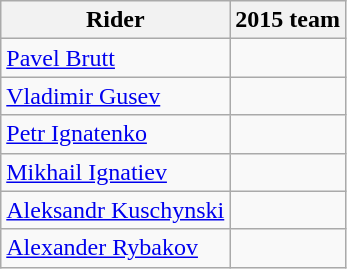<table class="wikitable">
<tr>
<th>Rider</th>
<th>2015 team</th>
</tr>
<tr>
<td><a href='#'>Pavel Brutt</a></td>
<td></td>
</tr>
<tr>
<td><a href='#'>Vladimir Gusev</a></td>
<td></td>
</tr>
<tr>
<td><a href='#'>Petr Ignatenko</a></td>
<td></td>
</tr>
<tr>
<td><a href='#'>Mikhail Ignatiev</a></td>
<td></td>
</tr>
<tr>
<td><a href='#'>Aleksandr Kuschynski</a></td>
<td></td>
</tr>
<tr>
<td><a href='#'>Alexander Rybakov</a></td>
<td></td>
</tr>
</table>
